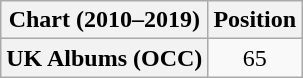<table class="wikitable plainrowheaders" style="text-align:center">
<tr>
<th scope="col">Chart (2010–2019)</th>
<th scope="col">Position</th>
</tr>
<tr>
<th scope="row">UK Albums (OCC)</th>
<td>65</td>
</tr>
</table>
